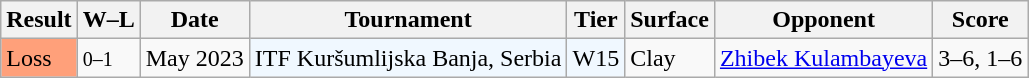<table class="sortable wikitable">
<tr>
<th>Result</th>
<th class="unsortable">W–L</th>
<th>Date</th>
<th>Tournament</th>
<th>Tier</th>
<th>Surface</th>
<th>Opponent</th>
<th class="unsortable">Score</th>
</tr>
<tr>
<td style="background:#ffa07a;">Loss</td>
<td><small>0–1</small></td>
<td>May 2023</td>
<td style="background:#f0f8ff;">ITF Kuršumlijska Banja, Serbia</td>
<td style="background:#f0f8ff;">W15</td>
<td>Clay</td>
<td> <a href='#'>Zhibek Kulambayeva</a></td>
<td>3–6, 1–6</td>
</tr>
</table>
